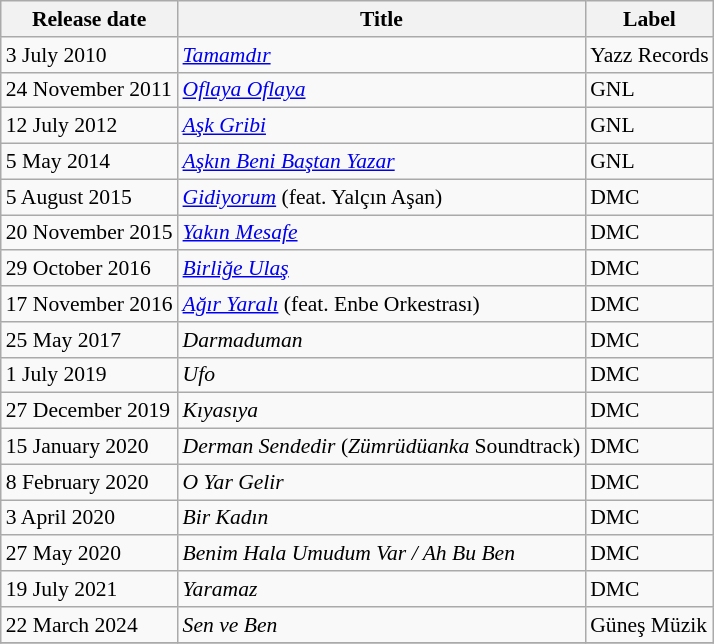<table class="wikitable" style="font-size: 90%;">
<tr>
<th>Release date</th>
<th>Title</th>
<th>Label</th>
</tr>
<tr>
<td>3 July 2010</td>
<td><em><a href='#'>Tamamdır</a></em></td>
<td>Yazz Records</td>
</tr>
<tr>
<td>24 November 2011</td>
<td><em><a href='#'>Oflaya Oflaya</a></em></td>
<td>GNL</td>
</tr>
<tr>
<td>12 July 2012</td>
<td><em><a href='#'>Aşk Gribi</a></em></td>
<td>GNL</td>
</tr>
<tr>
<td>5 May 2014</td>
<td><em><a href='#'>Aşkın Beni Baştan Yazar</a></em></td>
<td>GNL</td>
</tr>
<tr>
<td>5 August 2015</td>
<td><em><a href='#'>Gidiyorum</a></em> (feat. Yalçın Aşan)</td>
<td>DMC</td>
</tr>
<tr>
<td>20 November 2015</td>
<td><em><a href='#'>Yakın Mesafe</a></em></td>
<td>DMC</td>
</tr>
<tr>
<td>29 October 2016</td>
<td><em><a href='#'>Birliğe Ulaş</a></em></td>
<td>DMC</td>
</tr>
<tr>
<td>17 November 2016</td>
<td><em><a href='#'>Ağır Yaralı</a></em> (feat. Enbe Orkestrası)</td>
<td>DMC</td>
</tr>
<tr>
<td>25 May 2017</td>
<td><em>Darmaduman</em></td>
<td>DMC</td>
</tr>
<tr>
<td>1 July 2019</td>
<td><em>Ufo</em></td>
<td>DMC</td>
</tr>
<tr>
<td>27 December 2019</td>
<td><em>Kıyasıya</em></td>
<td>DMC</td>
</tr>
<tr>
<td>15 January 2020</td>
<td><em>Derman Sendedir</em> (<em>Zümrüdüanka</em> Soundtrack)</td>
<td>DMC</td>
</tr>
<tr>
<td>8 February 2020</td>
<td><em>O Yar Gelir</em></td>
<td>DMC</td>
</tr>
<tr>
<td>3 April 2020</td>
<td><em>Bir Kadın</em></td>
<td>DMC</td>
</tr>
<tr>
<td>27 May 2020</td>
<td><em>Benim Hala Umudum Var / Ah Bu Ben</em></td>
<td>DMC</td>
</tr>
<tr>
<td>19 July 2021</td>
<td><em>Yaramaz</em></td>
<td>DMC</td>
</tr>
<tr>
<td>22 March 2024</td>
<td><em>Sen ve Ben</em></td>
<td>Güneş Müzik</td>
</tr>
<tr>
</tr>
</table>
